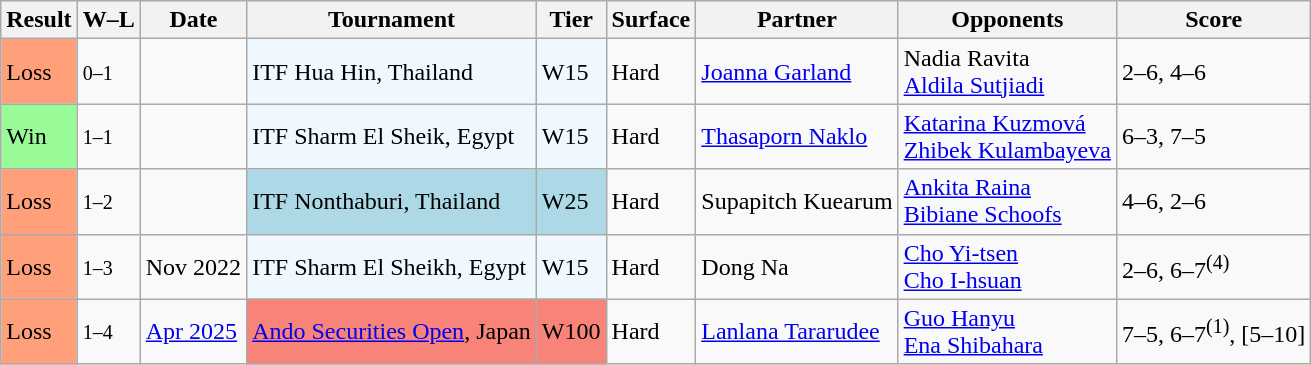<table class="sortable wikitable">
<tr>
<th>Result</th>
<th class="unsortable">W–L</th>
<th>Date</th>
<th>Tournament</th>
<th>Tier</th>
<th>Surface</th>
<th>Partner</th>
<th>Opponents</th>
<th class="unsortable">Score</th>
</tr>
<tr>
<td style="background:#ffa07a;">Loss</td>
<td><small>0–1</small></td>
<td></td>
<td style="background:#f0f8ff;">ITF Hua Hin, Thailand</td>
<td style="background:#f0f8ff;">W15</td>
<td>Hard</td>
<td> <a href='#'>Joanna Garland</a></td>
<td> Nadia Ravita <br>  <a href='#'>Aldila Sutjiadi</a></td>
<td>2–6, 4–6</td>
</tr>
<tr>
<td style="background:#98fb98;">Win</td>
<td><small>1–1</small></td>
<td></td>
<td style="background:#f0f8ff;">ITF Sharm El Sheik, Egypt</td>
<td style="background:#f0f8ff;">W15</td>
<td>Hard</td>
<td> <a href='#'>Thasaporn Naklo</a></td>
<td> <a href='#'>Katarina Kuzmová</a> <br>  <a href='#'>Zhibek Kulambayeva</a></td>
<td>6–3, 7–5</td>
</tr>
<tr>
<td style="background:#ffa07a;">Loss</td>
<td><small>1–2</small></td>
<td></td>
<td style="background:lightblue;">ITF Nonthaburi, Thailand</td>
<td style="background:lightblue;">W25</td>
<td>Hard</td>
<td> Supapitch Kuearum</td>
<td> <a href='#'>Ankita Raina</a> <br>  <a href='#'>Bibiane Schoofs</a></td>
<td>4–6, 2–6</td>
</tr>
<tr>
<td bgcolor=ffa07a>Loss</td>
<td><small>1–3</small></td>
<td>Nov 2022</td>
<td style="background:#f0f8ff;">ITF Sharm El Sheikh, Egypt</td>
<td style="background:#f0f8ff;">W15</td>
<td>Hard</td>
<td> Dong Na</td>
<td> <a href='#'>Cho Yi-tsen</a> <br>  <a href='#'>Cho I-hsuan</a></td>
<td>2–6, 6–7<sup>(4)</sup></td>
</tr>
<tr>
<td bgcolor=ffa07a>Loss</td>
<td><small>1–4</small></td>
<td><a href='#'>Apr 2025</a></td>
<td style="background:#f88379;"><a href='#'>Ando Securities Open</a>, Japan</td>
<td style="background:#f88379;">W100</td>
<td>Hard</td>
<td> <a href='#'>Lanlana Tararudee</a></td>
<td> <a href='#'>Guo Hanyu</a> <br>  <a href='#'>Ena Shibahara</a></td>
<td>7–5, 6–7<sup>(1)</sup>, [5–10]</td>
</tr>
</table>
